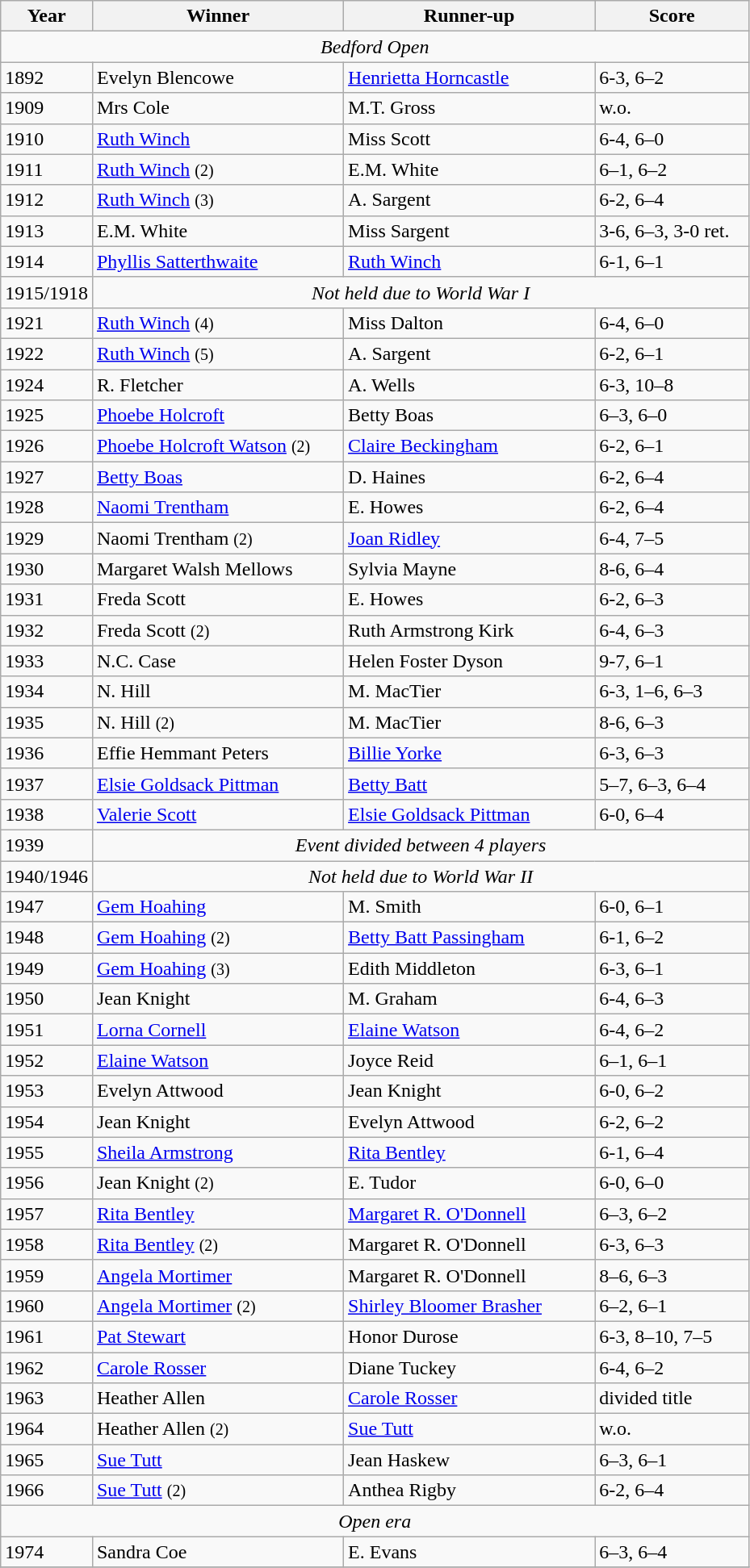<table class="wikitable" style="font-size:100%;">
<tr>
<th style="width:60px;">Year</th>
<th style="width:200px;">Winner</th>
<th style="width:200px;">Runner-up</th>
<th style="width:120px;">Score</th>
</tr>
<tr>
<td colspan=4 align=center><em>Bedford Open</em></td>
</tr>
<tr>
<td>1892</td>
<td> Evelyn Blencowe</td>
<td> <a href='#'>Henrietta Horncastle</a></td>
<td>6-3, 6–2</td>
</tr>
<tr>
<td>1909</td>
<td> Mrs Cole</td>
<td> M.T. Gross</td>
<td>w.o.</td>
</tr>
<tr>
<td>1910</td>
<td> <a href='#'>Ruth Winch</a></td>
<td> Miss Scott</td>
<td>6-4, 6–0</td>
</tr>
<tr>
<td>1911</td>
<td> <a href='#'>Ruth Winch</a> <small>(2)</small></td>
<td> E.M. White</td>
<td>6–1, 6–2</td>
</tr>
<tr>
<td>1912</td>
<td> <a href='#'>Ruth Winch</a> <small>(3)</small></td>
<td> A. Sargent</td>
<td>6-2, 6–4</td>
</tr>
<tr>
<td>1913</td>
<td> E.M. White</td>
<td> Miss Sargent</td>
<td>3-6, 6–3, 3-0 ret.</td>
</tr>
<tr>
<td>1914</td>
<td> <a href='#'>Phyllis Satterthwaite</a></td>
<td> <a href='#'>Ruth Winch</a></td>
<td>6-1, 6–1</td>
</tr>
<tr>
<td>1915/1918</td>
<td colspan=4 align=center><em>Not held due to World War I</em></td>
</tr>
<tr>
<td>1921</td>
<td> <a href='#'>Ruth Winch</a> <small>(4)</small></td>
<td> Miss Dalton</td>
<td>6-4, 6–0</td>
</tr>
<tr>
<td>1922</td>
<td> <a href='#'>Ruth Winch</a> <small>(5)</small></td>
<td> A. Sargent</td>
<td>6-2, 6–1</td>
</tr>
<tr>
<td>1924</td>
<td> R. Fletcher</td>
<td> A. Wells</td>
<td>6-3, 10–8</td>
</tr>
<tr>
<td>1925</td>
<td> <a href='#'>Phoebe Holcroft</a></td>
<td> Betty Boas</td>
<td>6–3, 6–0</td>
</tr>
<tr>
<td>1926</td>
<td> <a href='#'>Phoebe Holcroft Watson</a> <small>(2)</small></td>
<td> <a href='#'>Claire Beckingham</a></td>
<td>6-2, 6–1</td>
</tr>
<tr>
<td>1927</td>
<td> <a href='#'>Betty Boas</a></td>
<td> D. Haines</td>
<td>6-2, 6–4</td>
</tr>
<tr>
<td>1928</td>
<td> <a href='#'>Naomi Trentham</a></td>
<td> E. Howes</td>
<td>6-2, 6–4</td>
</tr>
<tr>
<td>1929</td>
<td> Naomi Trentham <small>(2)</small></td>
<td> <a href='#'>Joan Ridley</a></td>
<td>6-4, 7–5</td>
</tr>
<tr>
<td>1930</td>
<td> Margaret Walsh Mellows</td>
<td> Sylvia Mayne</td>
<td>8-6, 6–4</td>
</tr>
<tr>
<td>1931</td>
<td> Freda Scott</td>
<td> E. Howes</td>
<td>6-2, 6–3</td>
</tr>
<tr>
<td>1932</td>
<td> Freda Scott <small>(2)</small></td>
<td> Ruth Armstrong Kirk</td>
<td>6-4, 6–3</td>
</tr>
<tr>
<td>1933</td>
<td> N.C. Case</td>
<td> Helen Foster Dyson</td>
<td>9-7, 6–1</td>
</tr>
<tr>
<td>1934</td>
<td> N. Hill</td>
<td> M. MacTier</td>
<td>6-3, 1–6, 6–3</td>
</tr>
<tr>
<td>1935</td>
<td> N. Hill <small>(2)</small></td>
<td> M. MacTier</td>
<td>8-6, 6–3</td>
</tr>
<tr>
<td>1936</td>
<td> Effie Hemmant Peters</td>
<td> <a href='#'>Billie Yorke</a></td>
<td>6-3, 6–3</td>
</tr>
<tr>
<td>1937</td>
<td> <a href='#'>Elsie Goldsack Pittman</a></td>
<td> <a href='#'>Betty Batt</a></td>
<td>5–7, 6–3, 6–4</td>
</tr>
<tr>
<td>1938</td>
<td> <a href='#'>Valerie Scott</a></td>
<td> <a href='#'>Elsie Goldsack Pittman</a></td>
<td>6-0, 6–4</td>
</tr>
<tr>
<td>1939</td>
<td colspan=4 align=center><em>Event divided between 4 players</em></td>
</tr>
<tr>
<td>1940/1946</td>
<td colspan=4 align=center><em>Not held due to World War II</em></td>
</tr>
<tr>
<td>1947</td>
<td> <a href='#'>Gem Hoahing</a></td>
<td> M. Smith</td>
<td>6-0, 6–1</td>
</tr>
<tr>
<td>1948</td>
<td> <a href='#'>Gem Hoahing</a> <small>(2)</small></td>
<td> <a href='#'>Betty Batt Passingham</a></td>
<td>6-1, 6–2</td>
</tr>
<tr>
<td>1949</td>
<td> <a href='#'>Gem Hoahing</a> <small>(3)</small></td>
<td>  Edith Middleton</td>
<td>6-3, 6–1</td>
</tr>
<tr>
<td>1950</td>
<td> Jean Knight</td>
<td> M. Graham</td>
<td>6-4, 6–3</td>
</tr>
<tr>
<td>1951</td>
<td> <a href='#'>Lorna Cornell</a></td>
<td> <a href='#'>Elaine Watson</a></td>
<td>6-4, 6–2</td>
</tr>
<tr>
<td>1952</td>
<td> <a href='#'>Elaine Watson</a></td>
<td> Joyce Reid</td>
<td>6–1, 6–1</td>
</tr>
<tr>
<td>1953</td>
<td> Evelyn Attwood</td>
<td> Jean Knight</td>
<td>6-0, 6–2</td>
</tr>
<tr>
<td>1954</td>
<td> Jean Knight</td>
<td> Evelyn Attwood</td>
<td>6-2, 6–2</td>
</tr>
<tr>
<td>1955</td>
<td> <a href='#'>Sheila Armstrong</a></td>
<td> <a href='#'>Rita Bentley</a></td>
<td>6-1, 6–4</td>
</tr>
<tr>
<td>1956</td>
<td> Jean Knight <small>(2)</small></td>
<td> E. Tudor</td>
<td>6-0, 6–0</td>
</tr>
<tr>
<td>1957</td>
<td> <a href='#'>Rita Bentley</a></td>
<td> <a href='#'>Margaret R. O'Donnell</a></td>
<td>6–3, 6–2</td>
</tr>
<tr>
<td>1958</td>
<td> <a href='#'>Rita Bentley</a> <small>(2)</small></td>
<td> Margaret R. O'Donnell</td>
<td>6-3, 6–3</td>
</tr>
<tr>
<td>1959</td>
<td> <a href='#'>Angela Mortimer</a></td>
<td> Margaret R. O'Donnell</td>
<td>8–6, 6–3</td>
</tr>
<tr>
<td>1960</td>
<td> <a href='#'>Angela Mortimer</a> <small>(2)</small></td>
<td> <a href='#'>Shirley Bloomer Brasher</a></td>
<td>6–2, 6–1</td>
</tr>
<tr>
<td>1961</td>
<td> <a href='#'>Pat Stewart</a></td>
<td> Honor Durose</td>
<td>6-3, 8–10, 7–5</td>
</tr>
<tr>
<td>1962</td>
<td> <a href='#'>Carole Rosser</a></td>
<td> Diane Tuckey</td>
<td>6-4, 6–2</td>
</tr>
<tr>
<td>1963</td>
<td> Heather Allen</td>
<td> <a href='#'>Carole Rosser</a></td>
<td>divided title</td>
</tr>
<tr>
<td>1964</td>
<td> Heather Allen <small>(2)</small></td>
<td> <a href='#'>Sue Tutt</a></td>
<td>w.o.</td>
</tr>
<tr>
<td>1965</td>
<td> <a href='#'>Sue Tutt</a></td>
<td> Jean Haskew</td>
<td>6–3, 6–1</td>
</tr>
<tr>
<td>1966</td>
<td> <a href='#'>Sue Tutt</a> <small>(2)</small></td>
<td> Anthea Rigby</td>
<td>6-2, 6–4</td>
</tr>
<tr>
<td colspan=4 align=center><em>Open era</em></td>
</tr>
<tr>
<td>1974</td>
<td> Sandra Coe</td>
<td> E. Evans</td>
<td>6–3, 6–4</td>
</tr>
<tr>
</tr>
</table>
